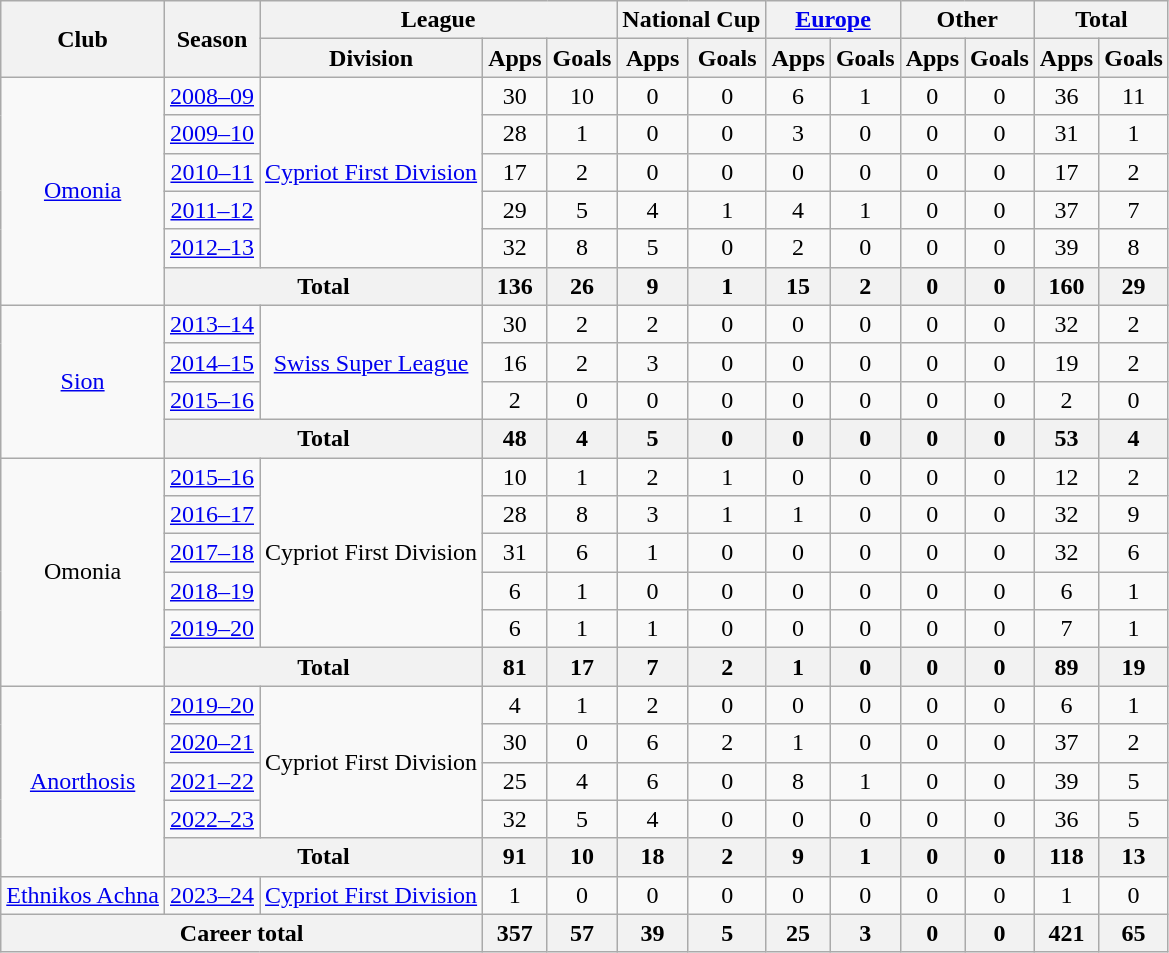<table class="wikitable" style="text-align:center">
<tr>
<th rowspan=2>Club</th>
<th rowspan=2>Season</th>
<th colspan=3>League</th>
<th colspan=2>National Cup</th>
<th colspan=2><a href='#'>Europe</a></th>
<th colspan=2>Other</th>
<th colspan=2>Total</th>
</tr>
<tr>
<th>Division</th>
<th>Apps</th>
<th>Goals</th>
<th>Apps</th>
<th>Goals</th>
<th>Apps</th>
<th>Goals</th>
<th>Apps</th>
<th>Goals</th>
<th>Apps</th>
<th>Goals</th>
</tr>
<tr>
<td rowspan=6><a href='#'>Omonia</a></td>
<td><a href='#'>2008–09</a></td>
<td rowspan="5"><a href='#'>Cypriot First Division</a></td>
<td>30</td>
<td>10</td>
<td>0</td>
<td>0</td>
<td>6</td>
<td>1</td>
<td>0</td>
<td>0</td>
<td>36</td>
<td>11</td>
</tr>
<tr>
<td><a href='#'>2009–10</a></td>
<td>28</td>
<td>1</td>
<td>0</td>
<td>0</td>
<td>3</td>
<td>0</td>
<td>0</td>
<td>0</td>
<td>31</td>
<td>1</td>
</tr>
<tr>
<td><a href='#'>2010–11</a></td>
<td>17</td>
<td>2</td>
<td>0</td>
<td>0</td>
<td>0</td>
<td>0</td>
<td>0</td>
<td>0</td>
<td>17</td>
<td>2</td>
</tr>
<tr>
<td><a href='#'>2011–12</a></td>
<td>29</td>
<td>5</td>
<td>4</td>
<td>1</td>
<td>4</td>
<td>1</td>
<td>0</td>
<td>0</td>
<td>37</td>
<td>7</td>
</tr>
<tr>
<td><a href='#'>2012–13</a></td>
<td>32</td>
<td>8</td>
<td>5</td>
<td>0</td>
<td>2</td>
<td>0</td>
<td>0</td>
<td>0</td>
<td>39</td>
<td>8</td>
</tr>
<tr>
<th colspan=2>Total</th>
<th>136</th>
<th>26</th>
<th>9</th>
<th>1</th>
<th>15</th>
<th>2</th>
<th>0</th>
<th>0</th>
<th>160</th>
<th>29</th>
</tr>
<tr>
<td rowspan=4><a href='#'>Sion</a></td>
<td><a href='#'>2013–14</a></td>
<td rowspan="3"><a href='#'>Swiss Super League</a></td>
<td>30</td>
<td>2</td>
<td>2</td>
<td>0</td>
<td>0</td>
<td>0</td>
<td>0</td>
<td>0</td>
<td>32</td>
<td>2</td>
</tr>
<tr>
<td><a href='#'>2014–15</a></td>
<td>16</td>
<td>2</td>
<td>3</td>
<td>0</td>
<td>0</td>
<td>0</td>
<td>0</td>
<td>0</td>
<td>19</td>
<td>2</td>
</tr>
<tr>
<td><a href='#'>2015–16</a></td>
<td>2</td>
<td>0</td>
<td>0</td>
<td>0</td>
<td>0</td>
<td>0</td>
<td>0</td>
<td>0</td>
<td>2</td>
<td>0</td>
</tr>
<tr>
<th colspan=2>Total</th>
<th>48</th>
<th>4</th>
<th>5</th>
<th>0</th>
<th>0</th>
<th>0</th>
<th>0</th>
<th>0</th>
<th>53</th>
<th>4</th>
</tr>
<tr>
<td rowspan="6">Omonia</td>
<td><a href='#'>2015–16</a></td>
<td rowspan="5">Cypriot First Division</td>
<td>10</td>
<td>1</td>
<td>2</td>
<td>1</td>
<td>0</td>
<td>0</td>
<td>0</td>
<td>0</td>
<td>12</td>
<td>2</td>
</tr>
<tr>
<td><a href='#'>2016–17</a></td>
<td>28</td>
<td>8</td>
<td>3</td>
<td>1</td>
<td>1</td>
<td>0</td>
<td>0</td>
<td>0</td>
<td>32</td>
<td>9</td>
</tr>
<tr>
<td><a href='#'>2017–18</a></td>
<td>31</td>
<td>6</td>
<td>1</td>
<td>0</td>
<td>0</td>
<td>0</td>
<td>0</td>
<td>0</td>
<td>32</td>
<td>6</td>
</tr>
<tr>
<td><a href='#'>2018–19</a></td>
<td>6</td>
<td>1</td>
<td>0</td>
<td>0</td>
<td>0</td>
<td>0</td>
<td>0</td>
<td>0</td>
<td>6</td>
<td>1</td>
</tr>
<tr>
<td><a href='#'>2019–20</a></td>
<td>6</td>
<td>1</td>
<td>1</td>
<td>0</td>
<td>0</td>
<td>0</td>
<td>0</td>
<td>0</td>
<td>7</td>
<td>1</td>
</tr>
<tr>
<th colspan=2>Total</th>
<th>81</th>
<th>17</th>
<th>7</th>
<th>2</th>
<th>1</th>
<th>0</th>
<th>0</th>
<th>0</th>
<th>89</th>
<th>19</th>
</tr>
<tr>
<td rowspan="5"><a href='#'>Anorthosis</a></td>
<td><a href='#'>2019–20</a></td>
<td rowspan="4">Cypriot First Division</td>
<td>4</td>
<td>1</td>
<td>2</td>
<td>0</td>
<td>0</td>
<td>0</td>
<td>0</td>
<td>0</td>
<td>6</td>
<td>1</td>
</tr>
<tr>
<td><a href='#'>2020–21</a></td>
<td>30</td>
<td>0</td>
<td>6</td>
<td>2</td>
<td>1</td>
<td>0</td>
<td>0</td>
<td>0</td>
<td>37</td>
<td>2</td>
</tr>
<tr>
<td><a href='#'>2021–22</a></td>
<td>25</td>
<td>4</td>
<td>6</td>
<td>0</td>
<td>8</td>
<td>1</td>
<td>0</td>
<td>0</td>
<td>39</td>
<td>5</td>
</tr>
<tr>
<td><a href='#'>2022–23</a></td>
<td>32</td>
<td>5</td>
<td>4</td>
<td>0</td>
<td>0</td>
<td>0</td>
<td>0</td>
<td>0</td>
<td>36</td>
<td>5</td>
</tr>
<tr>
<th colspan=2>Total</th>
<th>91</th>
<th>10</th>
<th>18</th>
<th>2</th>
<th>9</th>
<th>1</th>
<th>0</th>
<th>0</th>
<th>118</th>
<th>13</th>
</tr>
<tr>
<td><a href='#'>Ethnikos Achna</a></td>
<td><a href='#'>2023–24</a></td>
<td><a href='#'>Cypriot First Division</a></td>
<td>1</td>
<td>0</td>
<td>0</td>
<td>0</td>
<td>0</td>
<td>0</td>
<td>0</td>
<td>0</td>
<td>1</td>
<td>0</td>
</tr>
<tr>
<th colspan=3>Career total</th>
<th>357</th>
<th>57</th>
<th>39</th>
<th>5</th>
<th>25</th>
<th>3</th>
<th>0</th>
<th>0</th>
<th>421</th>
<th>65</th>
</tr>
</table>
